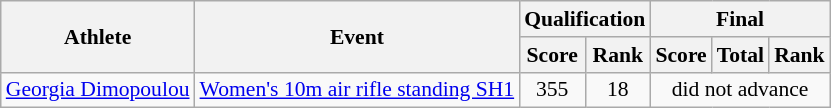<table class=wikitable style="font-size:90%">
<tr>
<th rowspan="2">Athlete</th>
<th rowspan="2">Event</th>
<th colspan="2">Qualification</th>
<th colspan="3">Final</th>
</tr>
<tr>
<th>Score</th>
<th>Rank</th>
<th>Score</th>
<th>Total</th>
<th>Rank</th>
</tr>
<tr>
<td><a href='#'>Georgia Dimopoulou</a></td>
<td><a href='#'>Women's 10m air rifle standing SH1</a></td>
<td align=center>355</td>
<td align=center>18</td>
<td align=center colspan="3">did not advance</td>
</tr>
</table>
